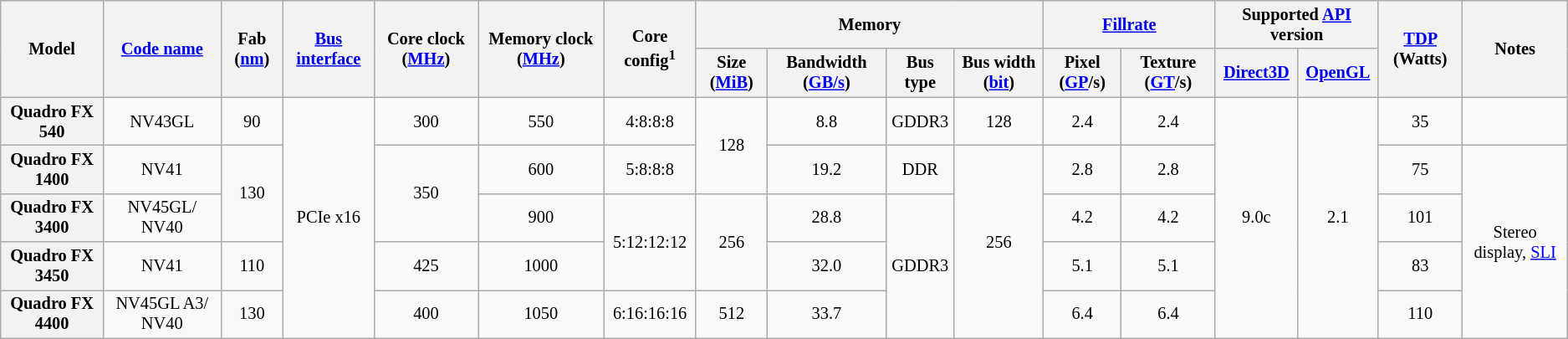<table class="mw-datatable wikitable sortable sort-under" style="font-size:85%; text-align:center;">
<tr>
<th rowspan=2>Model</th>
<th rowspan=2><a href='#'>Code name</a></th>
<th rowspan=2>Fab (<a href='#'>nm</a>)</th>
<th rowspan=2><a href='#'>Bus</a> <a href='#'>interface</a></th>
<th rowspan=2>Core clock (<a href='#'>MHz</a>)</th>
<th rowspan=2>Memory clock (<a href='#'>MHz</a>)</th>
<th rowspan="2">Core config<sup>1</sup></th>
<th colspan=4>Memory</th>
<th colspan="2"><a href='#'>Fillrate</a></th>
<th colspan="2">Supported <a href='#'>API</a> version</th>
<th rowspan=2><a href='#'>TDP</a> (Watts)</th>
<th rowspan=2>Notes</th>
</tr>
<tr>
<th>Size (<a href='#'>MiB</a>)</th>
<th>Bandwidth (<a href='#'>GB/s</a>)</th>
<th>Bus type</th>
<th>Bus width (<a href='#'>bit</a>)</th>
<th>Pixel (<a href='#'>GP</a>/s)</th>
<th>Texture (<a href='#'>GT</a>/s)</th>
<th><a href='#'>Direct3D</a></th>
<th><a href='#'>OpenGL</a></th>
</tr>
<tr>
<th>Quadro FX 540</th>
<td>NV43GL</td>
<td>90</td>
<td rowspan="5">PCIe x16</td>
<td>300</td>
<td>550</td>
<td>4:8:8:8</td>
<td rowspan="2">128</td>
<td>8.8</td>
<td>GDDR3</td>
<td>128</td>
<td>2.4</td>
<td>2.4</td>
<td rowspan="5">9.0c</td>
<td rowspan="5">2.1</td>
<td>35</td>
<td></td>
</tr>
<tr>
<th>Quadro FX 1400</th>
<td>NV41</td>
<td rowspan="2">130</td>
<td rowspan="2">350</td>
<td>600</td>
<td>5:8:8:8</td>
<td>19.2</td>
<td>DDR</td>
<td rowspan="4">256</td>
<td>2.8</td>
<td>2.8</td>
<td>75</td>
<td rowspan="4">Stereo display, <a href='#'>SLI</a></td>
</tr>
<tr>
<th>Quadro FX 3400</th>
<td>NV45GL/ NV40</td>
<td>900</td>
<td rowspan="2">5:12:12:12</td>
<td rowspan="2">256</td>
<td>28.8</td>
<td rowspan="3">GDDR3</td>
<td>4.2</td>
<td>4.2</td>
<td>101</td>
</tr>
<tr>
<th>Quadro FX 3450</th>
<td>NV41</td>
<td>110</td>
<td>425</td>
<td>1000</td>
<td>32.0</td>
<td>5.1</td>
<td>5.1</td>
<td>83</td>
</tr>
<tr>
<th>Quadro FX 4400</th>
<td>NV45GL A3/ NV40</td>
<td>130</td>
<td>400</td>
<td>1050</td>
<td>6:16:16:16</td>
<td>512</td>
<td>33.7</td>
<td>6.4</td>
<td>6.4</td>
<td>110</td>
</tr>
</table>
